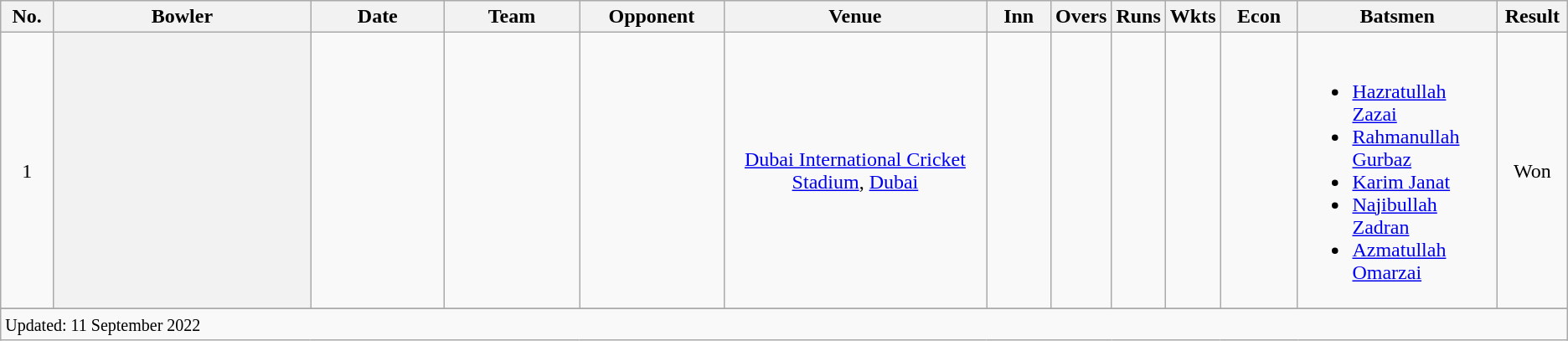<table class="wikitable sortable plainrowheaders">
<tr align=center>
<th scope="col" style="width:38px;">No.</th>
<th scope="col" style="width:245px;">Bowler</th>
<th scope="col" style="width:120px;">Date</th>
<th scope="col" style="width:120px;">Team</th>
<th scope="col" style="width:120px;">Opponent</th>
<th scope="col" style="width:240px;">Venue</th>
<th scope="col" style="width:50px;">Inn</th>
<th scope="col" style="width:32px;">Overs</th>
<th scope="col" style="width:30px;">Runs</th>
<th scope="col" style="width:30px;">Wkts</th>
<th scope="col" style="width:60px;">Econ</th>
<th scope="col" style="width:160px;" class="unsortable">Batsmen</th>
<th scope="col" style="width:50px;">Result</th>
</tr>
<tr align=center>
<td>1</td>
<th scope="row" style="text-align:left;"></th>
<td></td>
<td></td>
<td></td>
<td><a href='#'>Dubai International Cricket Stadium</a>, <a href='#'>Dubai</a></td>
<td></td>
<td></td>
<td></td>
<td></td>
<td></td>
<td align=left><br><ul><li><a href='#'>Hazratullah Zazai</a></li><li><a href='#'>Rahmanullah Gurbaz</a></li><li><a href='#'>Karim Janat</a></li><li><a href='#'>Najibullah Zadran</a></li><li><a href='#'>Azmatullah Omarzai</a></li></ul></td>
<td>Won</td>
</tr>
<tr>
</tr>
<tr class="sortbottom">
<td scope="row" colspan=13><small>Updated: 11 September 2022</small></td>
</tr>
</table>
